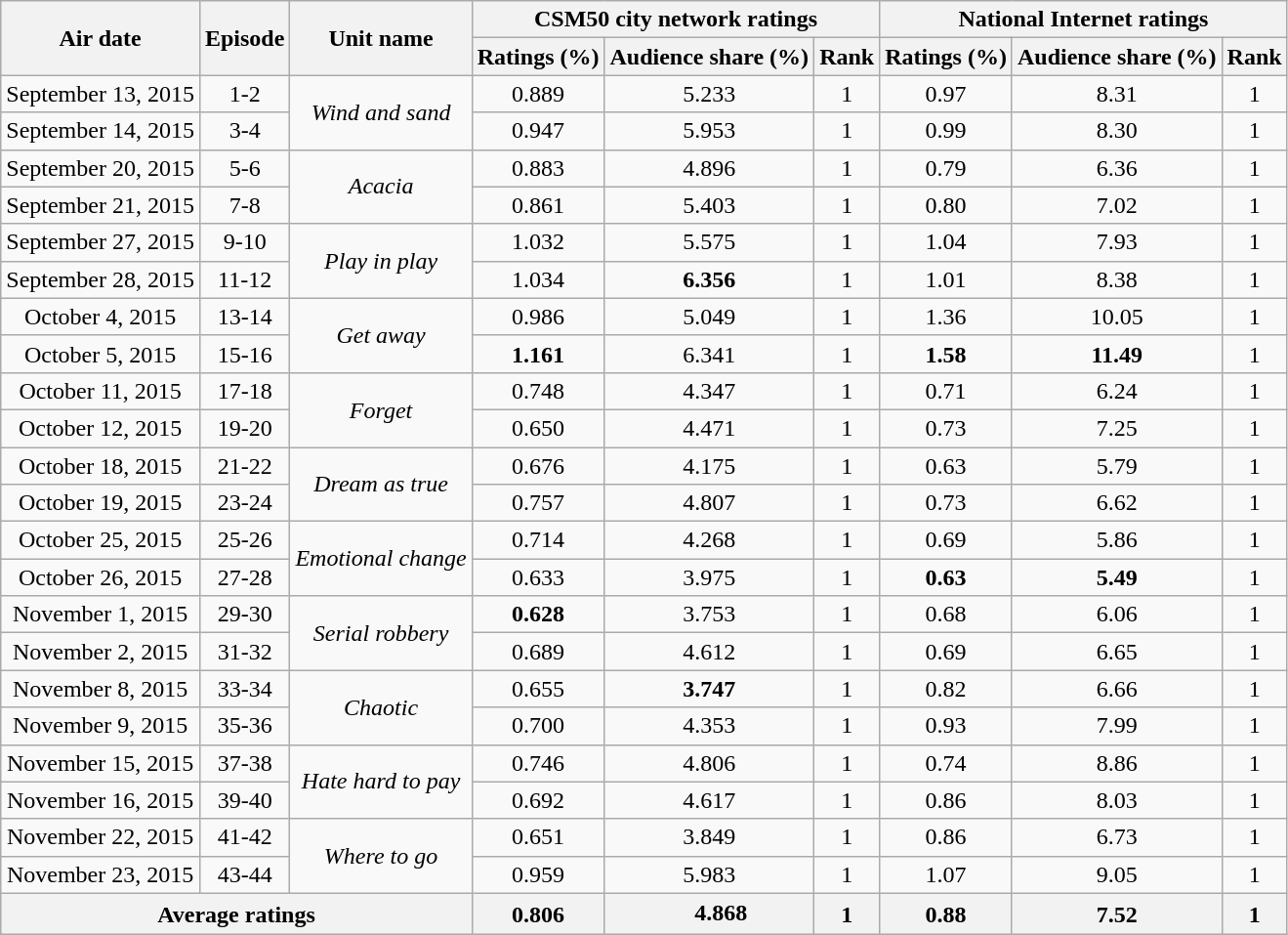<table class="wikitable sortable mw-collapsible jquery-tablesorter" style="text-align:center">
<tr>
<th rowspan="2">Air date</th>
<th rowspan="2">Episode</th>
<th rowspan="2">Unit name</th>
<th colspan="3">CSM50 city network ratings</th>
<th colspan="3">National Internet ratings</th>
</tr>
<tr>
<th>Ratings (%)</th>
<th>Audience share (%)</th>
<th>Rank</th>
<th>Ratings (%)</th>
<th>Audience share (%)</th>
<th>Rank</th>
</tr>
<tr>
<td>September 13, 2015</td>
<td>1-2</td>
<td rowspan="2"><em>Wind and sand</em></td>
<td>0.889</td>
<td>5.233</td>
<td>1</td>
<td>0.97</td>
<td>8.31</td>
<td>1</td>
</tr>
<tr>
<td>September 14, 2015</td>
<td>3-4</td>
<td>0.947</td>
<td>5.953</td>
<td>1</td>
<td>0.99</td>
<td>8.30</td>
<td>1</td>
</tr>
<tr>
<td>September 20, 2015</td>
<td>5-6</td>
<td rowspan="2"><em>Acacia</em></td>
<td>0.883</td>
<td>4.896</td>
<td>1</td>
<td>0.79</td>
<td>6.36</td>
<td>1</td>
</tr>
<tr>
<td>September 21, 2015</td>
<td>7-8</td>
<td>0.861</td>
<td>5.403</td>
<td>1</td>
<td>0.80</td>
<td>7.02</td>
<td>1</td>
</tr>
<tr>
<td>September 27, 2015</td>
<td>9-10</td>
<td rowspan="2"><em>Play in play</em></td>
<td>1.032</td>
<td>5.575</td>
<td>1</td>
<td>1.04</td>
<td>7.93</td>
<td>1</td>
</tr>
<tr>
<td>September 28, 2015</td>
<td>11-12</td>
<td>1.034</td>
<td><strong><span>6.356</span></strong></td>
<td>1</td>
<td>1.01</td>
<td>8.38</td>
<td>1</td>
</tr>
<tr>
<td>October 4, 2015</td>
<td>13-14</td>
<td rowspan="2"><em>Get away</em></td>
<td>0.986</td>
<td>5.049</td>
<td>1</td>
<td>1.36</td>
<td>10.05</td>
<td>1</td>
</tr>
<tr>
<td>October 5, 2015</td>
<td>15-16</td>
<td><strong><span>1.161</span></strong></td>
<td>6.341</td>
<td>1</td>
<td><strong><span>1.58</span></strong></td>
<td><strong><span>11.49</span></strong></td>
<td>1</td>
</tr>
<tr>
<td>October 11, 2015</td>
<td>17-18</td>
<td rowspan="2"><em>Forget</em></td>
<td>0.748</td>
<td>4.347</td>
<td>1</td>
<td>0.71</td>
<td>6.24</td>
<td>1</td>
</tr>
<tr>
<td>October 12, 2015</td>
<td>19-20</td>
<td>0.650</td>
<td>4.471</td>
<td>1</td>
<td>0.73</td>
<td>7.25</td>
<td>1</td>
</tr>
<tr>
<td>October 18, 2015</td>
<td>21-22</td>
<td rowspan="2"><em>Dream as true</em></td>
<td>0.676</td>
<td>4.175</td>
<td>1</td>
<td>0.63</td>
<td>5.79</td>
<td>1</td>
</tr>
<tr>
<td>October 19, 2015</td>
<td>23-24</td>
<td>0.757</td>
<td>4.807</td>
<td>1</td>
<td>0.73</td>
<td>6.62</td>
<td>1</td>
</tr>
<tr>
<td>October 25, 2015</td>
<td>25-26</td>
<td rowspan="2"><em>Emotional change</em></td>
<td>0.714</td>
<td>4.268</td>
<td>1</td>
<td>0.69</td>
<td>5.86</td>
<td>1</td>
</tr>
<tr>
<td>October 26, 2015</td>
<td>27-28</td>
<td>0.633</td>
<td>3.975</td>
<td>1</td>
<td><strong><span>0.63</span></strong></td>
<td><strong><span>5.49</span></strong></td>
<td>1</td>
</tr>
<tr>
<td>November 1, 2015</td>
<td>29-30</td>
<td rowspan="2"><em>Serial robbery</em></td>
<td><strong><span>0.628</span></strong></td>
<td>3.753</td>
<td>1</td>
<td>0.68</td>
<td>6.06</td>
<td>1</td>
</tr>
<tr>
<td>November 2, 2015</td>
<td>31-32</td>
<td>0.689</td>
<td>4.612</td>
<td>1</td>
<td>0.69</td>
<td>6.65</td>
<td>1</td>
</tr>
<tr>
<td>November 8, 2015</td>
<td>33-34</td>
<td rowspan="2"><em>Chaotic</em></td>
<td>0.655</td>
<td><strong><span>3.747</span></strong></td>
<td>1</td>
<td>0.82</td>
<td>6.66</td>
<td>1</td>
</tr>
<tr>
<td>November 9, 2015</td>
<td>35-36</td>
<td>0.700</td>
<td>4.353</td>
<td>1</td>
<td>0.93</td>
<td>7.99</td>
<td>1</td>
</tr>
<tr>
<td>November 15, 2015</td>
<td>37-38</td>
<td rowspan="2"><em>Hate hard to pay</em></td>
<td>0.746</td>
<td>4.806</td>
<td>1</td>
<td>0.74</td>
<td>8.86</td>
<td>1</td>
</tr>
<tr>
<td>November 16, 2015</td>
<td>39-40</td>
<td>0.692</td>
<td>4.617</td>
<td>1</td>
<td>0.86</td>
<td>8.03</td>
<td>1</td>
</tr>
<tr>
<td>November 22, 2015</td>
<td>41-42</td>
<td rowspan="2"><em>Where to go</em></td>
<td>0.651</td>
<td>3.849</td>
<td>1</td>
<td>0.86</td>
<td>6.73</td>
<td>1</td>
</tr>
<tr>
<td>November 23, 2015</td>
<td>43-44</td>
<td>0.959</td>
<td>5.983</td>
<td>1</td>
<td>1.07</td>
<td>9.05</td>
<td>1</td>
</tr>
<tr>
<th colspan="3">Average ratings</th>
<th>0.806</th>
<th>　4.868</th>
<th>1</th>
<th>0.88</th>
<th>7.52</th>
<th>1</th>
</tr>
</table>
